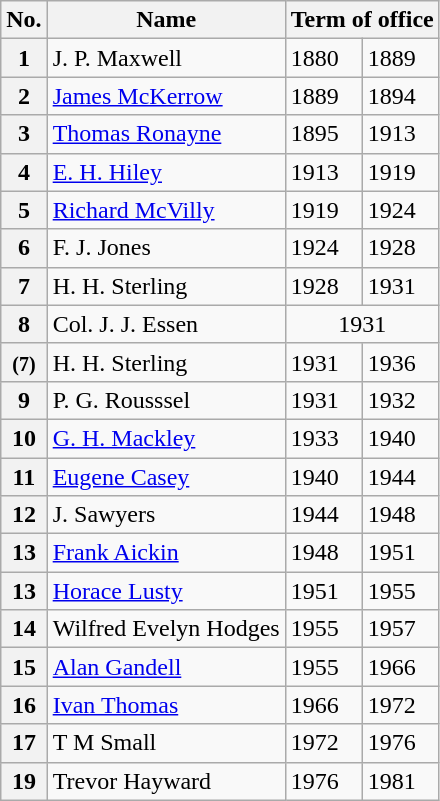<table class="wikitable">
<tr>
<th>No.</th>
<th>Name</th>
<th colspan="2">Term of office</th>
</tr>
<tr>
<th>1</th>
<td>J. P. Maxwell</td>
<td>1880</td>
<td>1889</td>
</tr>
<tr>
<th>2</th>
<td><a href='#'>James McKerrow</a></td>
<td>1889</td>
<td>1894</td>
</tr>
<tr>
<th>3</th>
<td><a href='#'>Thomas Ronayne</a></td>
<td>1895</td>
<td>1913</td>
</tr>
<tr>
<th>4</th>
<td><a href='#'>E. H. Hiley</a></td>
<td>1913</td>
<td>1919</td>
</tr>
<tr>
<th>5</th>
<td><a href='#'>Richard McVilly</a></td>
<td>1919</td>
<td>1924</td>
</tr>
<tr>
<th>6</th>
<td>F. J. Jones</td>
<td>1924</td>
<td>1928</td>
</tr>
<tr>
<th>7</th>
<td>H. H. Sterling</td>
<td>1928</td>
<td>1931</td>
</tr>
<tr>
<th>8</th>
<td>Col. J. J. Essen</td>
<td colspan="2" style="text-align: center;">1931</td>
</tr>
<tr>
<th><small>(7)</small></th>
<td>H. H. Sterling</td>
<td>1931</td>
<td>1936</td>
</tr>
<tr>
<th>9</th>
<td>P. G. Rousssel</td>
<td>1931</td>
<td>1932</td>
</tr>
<tr>
<th>10</th>
<td><a href='#'>G. H. Mackley</a></td>
<td>1933</td>
<td>1940</td>
</tr>
<tr>
<th>11</th>
<td><a href='#'>Eugene Casey</a></td>
<td>1940</td>
<td>1944</td>
</tr>
<tr>
<th>12</th>
<td>J. Sawyers</td>
<td>1944</td>
<td>1948</td>
</tr>
<tr>
<th>13</th>
<td><a href='#'>Frank Aickin</a></td>
<td>1948</td>
<td>1951</td>
</tr>
<tr>
<th>13</th>
<td><a href='#'>Horace Lusty</a></td>
<td>1951</td>
<td>1955</td>
</tr>
<tr>
<th>14</th>
<td>Wilfred Evelyn Hodges</td>
<td>1955</td>
<td>1957</td>
</tr>
<tr>
<th>15</th>
<td><a href='#'>Alan Gandell</a></td>
<td>1955</td>
<td>1966</td>
</tr>
<tr>
<th>16</th>
<td><a href='#'>Ivan Thomas</a></td>
<td>1966</td>
<td>1972</td>
</tr>
<tr>
<th>17</th>
<td>T M Small</td>
<td>1972</td>
<td>1976</td>
</tr>
<tr>
<th>19</th>
<td>Trevor Hayward</td>
<td>1976</td>
<td>1981</td>
</tr>
</table>
